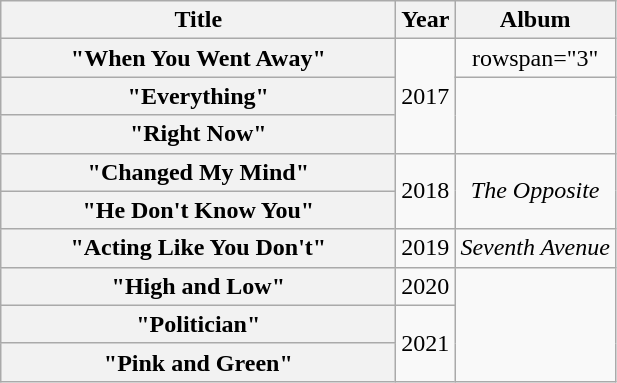<table class="wikitable plainrowheaders" style="text-align:center">
<tr>
<th scope="col" style="width:16em;">Title</th>
<th scope="col">Year</th>
<th scope="col">Album</th>
</tr>
<tr>
<th scope="row">"When You Went Away"</th>
<td rowspan="3">2017</td>
<td>rowspan="3" </td>
</tr>
<tr>
<th scope="row">"Everything"</th>
</tr>
<tr>
<th scope="row">"Right Now"</th>
</tr>
<tr>
<th scope="row">"Changed My Mind"</th>
<td rowspan="2">2018</td>
<td rowspan="2"><em>The Opposite</em></td>
</tr>
<tr>
<th scope="row">"He Don't Know You"</th>
</tr>
<tr>
<th scope="row">"Acting Like You Don't"</th>
<td>2019</td>
<td><em>Seventh Avenue</em></td>
</tr>
<tr>
<th scope="row">"High and Low"</th>
<td>2020</td>
<td rowspan="3"></td>
</tr>
<tr>
<th scope="row">"Politician"</th>
<td rowspan="2">2021</td>
</tr>
<tr>
<th scope="row">"Pink and Green"</th>
</tr>
</table>
